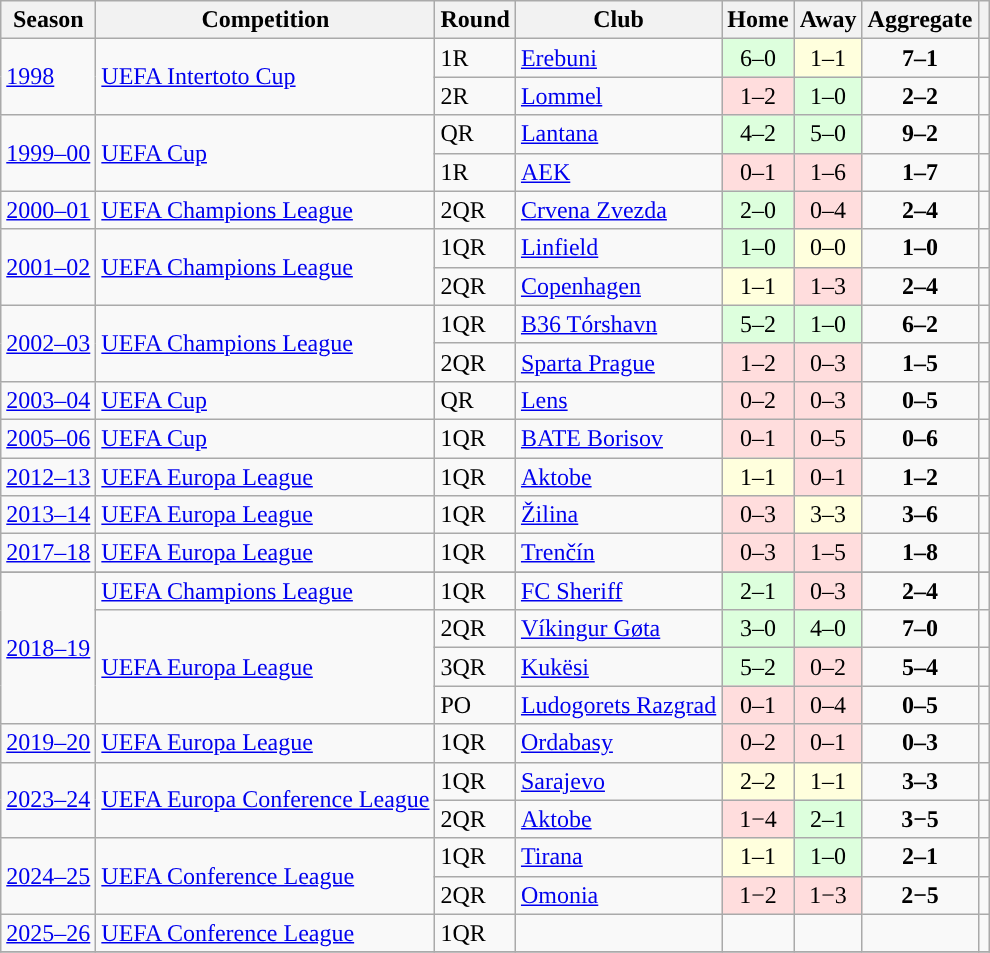<table class="wikitable">
<tr>
<th>Season</th>
<th>Competition</th>
<th>Round</th>
<th>Club</th>
<th>Home</th>
<th>Away</th>
<th>Aggregate</th>
<th></th>
</tr>
<tr>
<td rowspan="2"><a href='#'>1998</a></td>
<td rowspan="2"><a href='#'>UEFA Intertoto Cup</a></td>
<td>1R</td>
<td> <a href='#'>Erebuni</a></td>
<td style="text-align:center; background:#dfd;">6–0</td>
<td style="text-align:center; background:#ffd;">1–1</td>
<td style="text-align:center;"><strong>7–1</strong></td>
<td></td>
</tr>
<tr>
<td>2R</td>
<td> <a href='#'>Lommel</a></td>
<td style="text-align:center; background:#fdd;">1–2</td>
<td style="text-align:center; background:#dfd;">1–0</td>
<td style="text-align:center;"><strong>2–2</strong></td>
<td></td>
</tr>
<tr>
<td rowspan="2"><a href='#'>1999–00</a></td>
<td rowspan="2"><a href='#'>UEFA Cup</a></td>
<td>QR</td>
<td> <a href='#'>Lantana</a></td>
<td style="text-align:center; background:#dfd;">4–2</td>
<td style="text-align:center; background:#dfd;">5–0</td>
<td style="text-align:center;"><strong>9–2</strong></td>
<td></td>
</tr>
<tr>
<td>1R</td>
<td> <a href='#'>AEK</a></td>
<td style="text-align:center; background:#fdd;">0–1</td>
<td style="text-align:center; background:#fdd;">1–6</td>
<td style="text-align:center;"><strong>1–7</strong></td>
<td></td>
</tr>
<tr>
<td><a href='#'>2000–01</a></td>
<td><a href='#'>UEFA Champions League</a></td>
<td>2QR</td>
<td> <a href='#'>Crvena Zvezda</a></td>
<td style="text-align:center; background:#dfd;">2–0</td>
<td style="text-align:center; background:#fdd;">0–4</td>
<td style="text-align:center;"><strong>2–4</strong></td>
<td></td>
</tr>
<tr>
<td rowspan="2"><a href='#'>2001–02</a></td>
<td rowspan="2"><a href='#'>UEFA Champions League</a></td>
<td>1QR</td>
<td> <a href='#'>Linfield</a></td>
<td style="text-align:center; background:#dfd;">1–0</td>
<td style="text-align:center; background:#ffd;">0–0</td>
<td style="text-align:center;"><strong>1–0</strong></td>
<td></td>
</tr>
<tr>
<td>2QR</td>
<td> <a href='#'>Copenhagen</a></td>
<td style="text-align:center; background:#ffd;">1–1</td>
<td style="text-align:center; background:#fdd;">1–3</td>
<td style="text-align:center;"><strong>2–4</strong></td>
<td></td>
</tr>
<tr>
<td rowspan="2"><a href='#'>2002–03</a></td>
<td rowspan="2"><a href='#'>UEFA Champions League</a></td>
<td>1QR</td>
<td> <a href='#'>B36 Tórshavn</a></td>
<td style="text-align:center; background:#dfd;">5–2</td>
<td style="text-align:center; background:#dfd;">1–0</td>
<td style="text-align:center;"><strong>6–2</strong></td>
<td></td>
</tr>
<tr>
<td>2QR</td>
<td> <a href='#'>Sparta Prague</a></td>
<td style="text-align:center; background:#fdd;">1–2</td>
<td style="text-align:center; background:#fdd;">0–3</td>
<td style="text-align:center;"><strong>1–5</strong></td>
<td></td>
</tr>
<tr>
<td><a href='#'>2003–04</a></td>
<td><a href='#'>UEFA Cup</a></td>
<td>QR</td>
<td> <a href='#'>Lens</a></td>
<td style="text-align:center; background:#fdd;">0–2</td>
<td style="text-align:center; background:#fdd;">0–3</td>
<td style="text-align:center;"><strong>0–5</strong></td>
<td></td>
</tr>
<tr>
<td><a href='#'>2005–06</a></td>
<td><a href='#'>UEFA Cup</a></td>
<td>1QR</td>
<td> <a href='#'>BATE Borisov</a></td>
<td style="text-align:center; background:#fdd;">0–1</td>
<td style="text-align:center; background:#fdd;">0–5</td>
<td style="text-align:center;"><strong>0–6</strong></td>
<td></td>
</tr>
<tr>
<td><a href='#'>2012–13</a></td>
<td><a href='#'>UEFA Europa League</a></td>
<td>1QR</td>
<td> <a href='#'>Aktobe</a></td>
<td style="text-align:center; background:#ffd;">1–1</td>
<td style="text-align:center; background:#fdd;">0–1</td>
<td style="text-align:center;"><strong>1–2</strong></td>
<td></td>
</tr>
<tr>
<td><a href='#'>2013–14</a></td>
<td><a href='#'>UEFA Europa League</a></td>
<td>1QR</td>
<td> <a href='#'>Žilina</a></td>
<td style="text-align:center; background:#fdd;">0–3</td>
<td style="text-align:center; background:#ffd;">3–3</td>
<td style="text-align:center;"><strong>3–6</strong></td>
<td></td>
</tr>
<tr>
<td><a href='#'>2017–18</a></td>
<td><a href='#'>UEFA Europa League</a></td>
<td>1QR</td>
<td> <a href='#'>Trenčín</a></td>
<td style="text-align:center; background:#fdd;">0–3</td>
<td style="text-align:center; background:#fdd;">1–5</td>
<td style="text-align:center;"><strong>1–8</strong></td>
<td></td>
</tr>
<tr rowspan="1"|>
</tr>
<tr>
<td rowspan="4"><a href='#'>2018–19</a></td>
<td><a href='#'>UEFA Champions League</a></td>
<td>1QR</td>
<td> <a href='#'>FC Sheriff</a></td>
<td style="text-align:center; background:#dfd;">2–1</td>
<td style="text-align:center; background:#fdd;">0–3</td>
<td style="text-align:center;"><strong>2–4</strong></td>
<td></td>
</tr>
<tr>
<td rowspan="3"><a href='#'>UEFA Europa League</a></td>
<td>2QR</td>
<td> <a href='#'>Víkingur Gøta</a></td>
<td style="text-align:center; background:#dfd;">3–0</td>
<td style="text-align:center; background:#dfd;">4–0</td>
<td style="text-align:center;"><strong>7–0</strong></td>
<td></td>
</tr>
<tr>
<td>3QR</td>
<td> <a href='#'>Kukësi</a></td>
<td style="text-align:center; background:#dfd;">5–2</td>
<td style="text-align:center; background:#fdd;">0–2</td>
<td style="text-align:center;"><strong>5–4</strong></td>
<td></td>
</tr>
<tr>
<td>PO</td>
<td> <a href='#'>Ludogorets Razgrad</a></td>
<td style="text-align:center; background:#fdd;">0–1</td>
<td style="text-align:center; background:#fdd;">0–4</td>
<td style="text-align:center;"><strong>0–5</strong></td>
<td></td>
</tr>
<tr>
<td><a href='#'>2019–20</a></td>
<td><a href='#'>UEFA Europa League</a></td>
<td>1QR</td>
<td> <a href='#'>Ordabasy</a></td>
<td style="text-align:center; background:#fdd;">0–2</td>
<td style="text-align:center; background:#fdd;">0–1</td>
<td style="text-align:center;"><strong>0–3</strong></td>
<td></td>
</tr>
<tr>
<td rowspan="2"><a href='#'>2023–24</a></td>
<td rowspan="2"><a href='#'>UEFA Europa Conference League</a></td>
<td>1QR</td>
<td> <a href='#'>Sarajevo</a></td>
<td style="text-align:center; background:#ffd;">2–2</td>
<td style="text-align:center; background:#ffd;">1–1</td>
<td style="text-align:center;"><strong>3–3 </strong></td>
<td></td>
</tr>
<tr>
<td>2QR</td>
<td> <a href='#'>Aktobe</a></td>
<td style="text-align:center; background:#fdd;">1−4</td>
<td style="text-align:center; background:#dfd;">2–1</td>
<td style="text-align:center;"><strong>3−5</strong></td>
<td></td>
</tr>
<tr>
<td rowspan="2"><a href='#'>2024–25</a></td>
<td rowspan="2"><a href='#'>UEFA Conference League</a></td>
<td>1QR</td>
<td> <a href='#'>Tirana</a></td>
<td style="text-align:center; background:#ffd;">1–1</td>
<td style="text-align:center; background:#dfd;">1–0</td>
<td style="text-align:center;"><strong>2–1</strong></td>
<td></td>
</tr>
<tr>
<td>2QR</td>
<td> <a href='#'>Omonia</a></td>
<td style="text-align:center; background:#fdd;">1−2</td>
<td style="text-align:center; background:#fdd;">1−3</td>
<td style="text-align:center;"><strong>2−5</strong></td>
<td></td>
</tr>
<tr>
<td><a href='#'>2025–26</a></td>
<td><a href='#'>UEFA Conference League</a></td>
<td>1QR</td>
<td></td>
<td style="text-align:center;"></td>
<td style="text-align:center;"></td>
<td style="text-align:center;"></td>
<td></td>
</tr>
<tr>
</tr>
</table>
